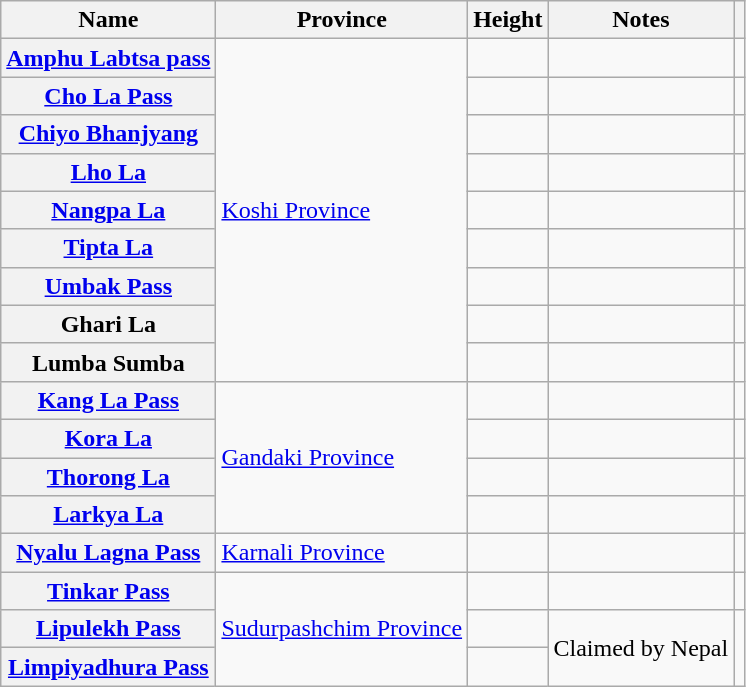<table class="wikitable plainrowheaders sortable">
<tr>
<th scope="col">Name</th>
<th scope="col">Province</th>
<th scope="col">Height</th>
<th scope="col">Notes</th>
<th scope="col" class="unsortable"></th>
</tr>
<tr>
<th scope="row"><a href='#'>Amphu Labtsa pass</a></th>
<td rowspan="9"><a href='#'>Koshi Province</a></td>
<td></td>
<td></td>
<td style="text-align:center;"></td>
</tr>
<tr>
<th scope="row"><a href='#'>Cho La Pass</a></th>
<td></td>
<td></td>
<td style="text-align:center;"></td>
</tr>
<tr>
<th scope="row"><a href='#'>Chiyo Bhanjyang</a></th>
<td></td>
<td></td>
<td style="text-align:center;"></td>
</tr>
<tr>
<th scope="row"><a href='#'>Lho La</a></th>
<td></td>
<td></td>
<td style="text-align:center;"></td>
</tr>
<tr>
<th scope="row"><a href='#'>Nangpa La</a></th>
<td></td>
<td></td>
<td style="text-align:center;"></td>
</tr>
<tr>
<th scope="row"><a href='#'>Tipta La</a></th>
<td></td>
<td></td>
<td style="text-align:center;"></td>
</tr>
<tr>
<th scope="row"><a href='#'>Umbak Pass</a></th>
<td></td>
<td></td>
<td style="text-align:center;"></td>
</tr>
<tr>
<th scope="row">Ghari La</th>
<td></td>
<td></td>
<td></td>
</tr>
<tr>
<th scope="row">Lumba Sumba</th>
<td></td>
<td></td>
<td></td>
</tr>
<tr>
<th scope="row"><a href='#'>Kang La Pass</a></th>
<td rowspan="4"><a href='#'>Gandaki Province</a></td>
<td></td>
<td></td>
<td style="text-align:center;"></td>
</tr>
<tr>
<th scope="row"><a href='#'>Kora La</a></th>
<td></td>
<td></td>
<td style="text-align:center;"></td>
</tr>
<tr>
<th scope="row"><a href='#'>Thorong La</a></th>
<td></td>
<td></td>
<td style="text-align:center;"></td>
</tr>
<tr>
<th scope="row"><a href='#'>Larkya La</a></th>
<td></td>
<td></td>
<td style="text-align:center;"></td>
</tr>
<tr>
<th scope="row"><a href='#'>Nyalu Lagna Pass</a></th>
<td><a href='#'>Karnali Province</a></td>
<td></td>
<td></td>
<td style="text-align:center;"></td>
</tr>
<tr>
<th scope="row"><a href='#'>Tinkar Pass</a></th>
<td rowspan="3"><a href='#'>Sudurpashchim Province</a></td>
<td></td>
<td></td>
<td style="text-align:center;"></td>
</tr>
<tr>
<th scope="row"><a href='#'>Lipulekh Pass</a></th>
<td></td>
<td rowspan="2">Claimed by Nepal</td>
<td rowspan="2" style="text-align:center;"></td>
</tr>
<tr>
<th scope="row"><a href='#'>Limpiyadhura Pass</a></th>
<td></td>
</tr>
</table>
